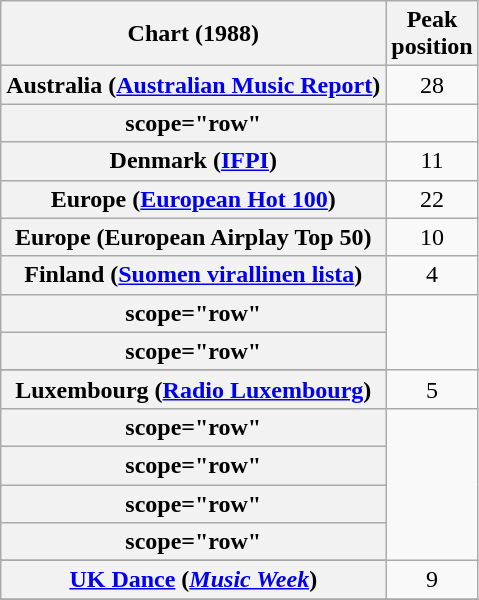<table class="wikitable sortable plainrowheaders">
<tr>
<th>Chart (1988)</th>
<th>Peak<br>position</th>
</tr>
<tr>
<th scope="row">Australia (<a href='#'>Australian Music Report</a>)</th>
<td style="text-align:center;">28</td>
</tr>
<tr>
<th>scope="row"</th>
</tr>
<tr>
<th scope="row">Denmark (<a href='#'>IFPI</a>)</th>
<td style="text-align:center;">11</td>
</tr>
<tr>
<th scope="row">Europe (<a href='#'>European Hot 100</a>)</th>
<td align="center">22</td>
</tr>
<tr>
<th scope="row">Europe (European Airplay Top 50)</th>
<td style="text-align:center;">10</td>
</tr>
<tr>
<th scope="row">Finland (<a href='#'>Suomen virallinen lista</a>)</th>
<td align="center">4</td>
</tr>
<tr>
<th>scope="row"</th>
</tr>
<tr>
<th>scope="row"</th>
</tr>
<tr>
</tr>
<tr>
<th scope="row">Luxembourg (<a href='#'>Radio Luxembourg</a>)</th>
<td align="center">5</td>
</tr>
<tr>
<th>scope="row"</th>
</tr>
<tr>
<th>scope="row"</th>
</tr>
<tr>
<th>scope="row"</th>
</tr>
<tr>
<th>scope="row"</th>
</tr>
<tr>
</tr>
<tr>
<th scope="row"><a href='#'>UK Dance</a> (<em><a href='#'>Music Week</a></em>)</th>
<td align="center">9</td>
</tr>
<tr>
</tr>
</table>
